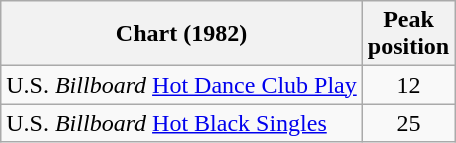<table class="wikitable">
<tr>
<th>Chart (1982)</th>
<th>Peak<br>position</th>
</tr>
<tr>
<td>U.S. <em>Billboard</em> <a href='#'>Hot Dance Club Play</a></td>
<td align="center">12</td>
</tr>
<tr>
<td>U.S. <em>Billboard</em> <a href='#'>Hot Black Singles</a></td>
<td align="center">25</td>
</tr>
</table>
